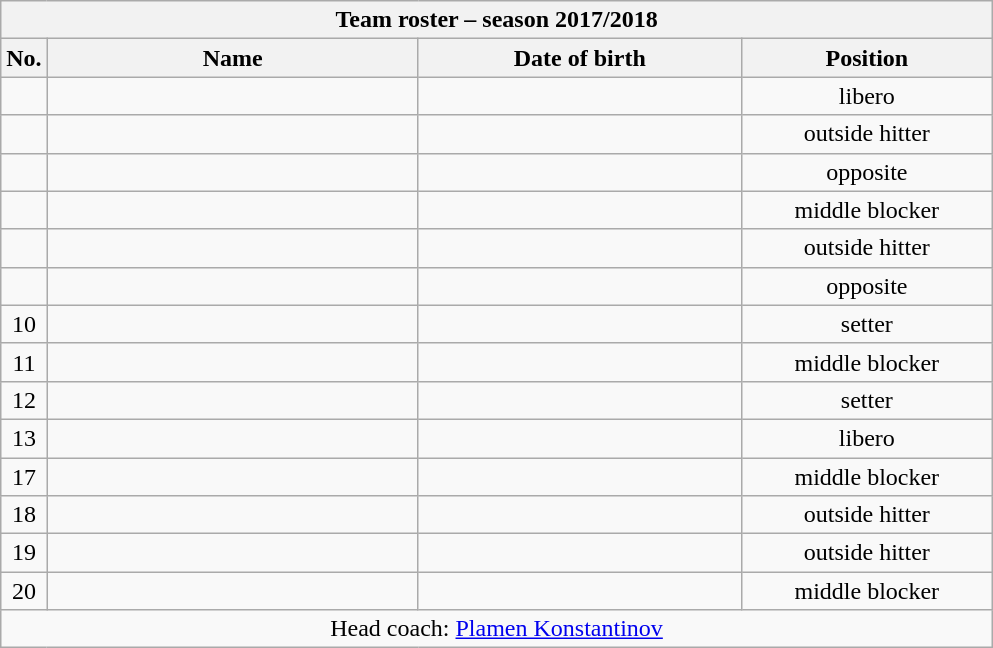<table class="wikitable collapsible collapsed sortable" style="font-size:100%; text-align:center;">
<tr>
<th colspan=6>Team roster – season 2017/2018</th>
</tr>
<tr>
<th>No.</th>
<th style="width:15em">Name</th>
<th style="width:13em">Date of birth</th>
<th style="width:10em">Position</th>
</tr>
<tr>
<td></td>
<td align=left> </td>
<td align=right></td>
<td>libero</td>
</tr>
<tr>
<td></td>
<td align=left> </td>
<td align=right></td>
<td>outside hitter</td>
</tr>
<tr>
<td></td>
<td align=left> </td>
<td align=right></td>
<td>opposite</td>
</tr>
<tr>
<td></td>
<td align=left> </td>
<td align=right></td>
<td>middle blocker</td>
</tr>
<tr>
<td></td>
<td align=left> </td>
<td align=right></td>
<td>outside hitter</td>
</tr>
<tr>
<td></td>
<td align=left> </td>
<td align=right></td>
<td>opposite</td>
</tr>
<tr>
<td>10</td>
<td align=left> </td>
<td align=right></td>
<td>setter</td>
</tr>
<tr>
<td>11</td>
<td align=left> </td>
<td align=right></td>
<td>middle blocker</td>
</tr>
<tr>
<td>12</td>
<td align=left> </td>
<td align=right></td>
<td>setter</td>
</tr>
<tr>
<td>13</td>
<td align=left> </td>
<td align=right></td>
<td>libero</td>
</tr>
<tr>
<td>17</td>
<td align=left> </td>
<td align=right></td>
<td>middle blocker</td>
</tr>
<tr>
<td>18</td>
<td align=left> </td>
<td align=right></td>
<td>outside hitter</td>
</tr>
<tr>
<td>19</td>
<td align=left> </td>
<td align=right></td>
<td>outside hitter</td>
</tr>
<tr>
<td>20</td>
<td align=left> </td>
<td align=right></td>
<td>middle blocker</td>
</tr>
<tr>
<td colspan=4>Head coach:  <a href='#'>Plamen Konstantinov</a></td>
</tr>
</table>
